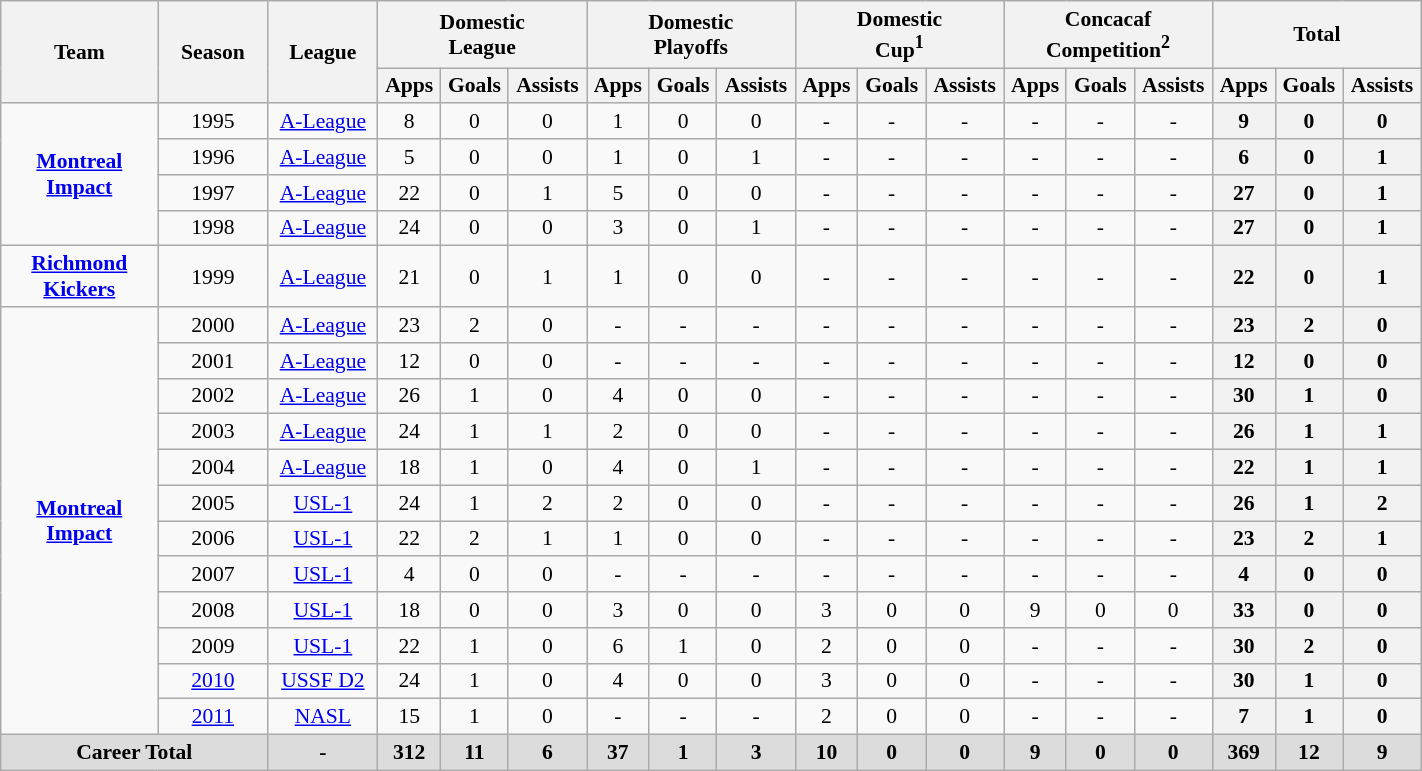<table class="wikitable" style=font-size:90% text-align: center width=75%>
<tr>
<th rowspan=2 width=10%><strong>Team</strong></th>
<th rowspan=2 width=7%><strong>Season</strong></th>
<th rowspan=2 width=7%><strong>League</strong></th>
<th colspan=3 width=10%>Domestic<br>League</th>
<th colspan=3 width=10%>Domestic<br>Playoffs</th>
<th colspan=3 width=10%>Domestic<br>Cup<sup>1</sup></th>
<th colspan=3 width=10%>Concacaf<br>Competition<sup>2</sup></th>
<th colspan=3 width=10%>Total</th>
</tr>
<tr>
<th align=center><strong>Apps</strong></th>
<th align=center><strong>Goals</strong></th>
<th align=center><strong>Assists</strong></th>
<th align=center><strong>Apps</strong></th>
<th align=center><strong>Goals</strong></th>
<th align=center><strong>Assists</strong></th>
<th align=center><strong>Apps</strong></th>
<th align=center><strong>Goals</strong></th>
<th align=center><strong>Assists</strong></th>
<th align=center><strong>Apps</strong></th>
<th align=center><strong>Goals</strong></th>
<th align=center><strong>Assists</strong></th>
<th align=center><strong>Apps</strong></th>
<th align=center><strong>Goals</strong></th>
<th align=center><strong>Assists</strong></th>
</tr>
<tr>
<td rowspan=4 align=center><strong><a href='#'>Montreal Impact</a></strong></td>
<td align=center>1995</td>
<td align=center><a href='#'>A-League</a></td>
<td align=center>8</td>
<td align=center>0</td>
<td align=center>0</td>
<td align=center>1</td>
<td align=center>0</td>
<td align=center>0</td>
<td align=center>-</td>
<td align=center>-</td>
<td align=center>-</td>
<td align=center>-</td>
<td align=center>-</td>
<td align=center>-</td>
<th align=center><strong>9</strong></th>
<th align=center><strong>0</strong></th>
<th align=center><strong>0</strong></th>
</tr>
<tr>
<td align=center>1996</td>
<td align=center><a href='#'>A-League</a></td>
<td align=center>5</td>
<td align=center>0</td>
<td align=center>0</td>
<td align=center>1</td>
<td align=center>0</td>
<td align=center>1</td>
<td align=center>-</td>
<td align=center>-</td>
<td align=center>-</td>
<td align=center>-</td>
<td align=center>-</td>
<td align=center>-</td>
<th align=center><strong>6</strong></th>
<th align=center><strong>0</strong></th>
<th align=center><strong>1</strong></th>
</tr>
<tr>
<td align=center>1997</td>
<td align=center><a href='#'>A-League</a></td>
<td align=center>22</td>
<td align=center>0</td>
<td align=center>1</td>
<td align=center>5</td>
<td align=center>0</td>
<td align=center>0</td>
<td align=center>-</td>
<td align=center>-</td>
<td align=center>-</td>
<td align=center>-</td>
<td align=center>-</td>
<td align=center>-</td>
<th align=center><strong>27</strong></th>
<th align=center><strong>0</strong></th>
<th align=center><strong>1</strong></th>
</tr>
<tr>
<td align=center>1998</td>
<td align=center><a href='#'>A-League</a></td>
<td align=center>24</td>
<td align=center>0</td>
<td align=center>0</td>
<td align=center>3</td>
<td align=center>0</td>
<td align=center>1</td>
<td align=center>-</td>
<td align=center>-</td>
<td align=center>-</td>
<td align=center>-</td>
<td align=center>-</td>
<td align=center>-</td>
<th align=center><strong>27</strong></th>
<th align=center><strong>0</strong></th>
<th align=center><strong>1</strong></th>
</tr>
<tr>
<td rowspan=1 align=center><strong><a href='#'>Richmond Kickers</a></strong></td>
<td align=center>1999</td>
<td align=center><a href='#'>A-League</a></td>
<td align=center>21</td>
<td align=center>0</td>
<td align=center>1</td>
<td align=center>1</td>
<td align=center>0</td>
<td align=center>0</td>
<td align=center>-</td>
<td align=center>-</td>
<td align=center>-</td>
<td align=center>-</td>
<td align=center>-</td>
<td align=center>-</td>
<th align=center><strong>22</strong></th>
<th align=center><strong>0</strong></th>
<th align=center><strong>1</strong></th>
</tr>
<tr>
<td rowspan=12 align=center><strong><a href='#'>Montreal Impact</a></strong></td>
<td align=center>2000</td>
<td align=center><a href='#'>A-League</a></td>
<td align=center>23</td>
<td align=center>2</td>
<td align=center>0</td>
<td align=center>-</td>
<td align=center>-</td>
<td align=center>-</td>
<td align=center>-</td>
<td align=center>-</td>
<td align=center>-</td>
<td align=center>-</td>
<td align=center>-</td>
<td align=center>-</td>
<th align=center><strong>23</strong></th>
<th align=center><strong>2</strong></th>
<th align=center><strong>0</strong></th>
</tr>
<tr>
<td align=center>2001</td>
<td align=center><a href='#'>A-League</a></td>
<td align=center>12</td>
<td align=center>0</td>
<td align=center>0</td>
<td align=center>-</td>
<td align=center>-</td>
<td align=center>-</td>
<td align=center>-</td>
<td align=center>-</td>
<td align=center>-</td>
<td align=center>-</td>
<td align=center>-</td>
<td align=center>-</td>
<th align=center><strong>12</strong></th>
<th align=center><strong>0</strong></th>
<th align=center><strong>0</strong></th>
</tr>
<tr>
<td align=center>2002</td>
<td align=center><a href='#'>A-League</a></td>
<td align=center>26</td>
<td align=center>1</td>
<td align=center>0</td>
<td align=center>4</td>
<td align=center>0</td>
<td align=center>0</td>
<td align=center>-</td>
<td align=center>-</td>
<td align=center>-</td>
<td align=center>-</td>
<td align=center>-</td>
<td align=center>-</td>
<th align=center><strong>30</strong></th>
<th align=center><strong>1</strong></th>
<th align=center><strong>0</strong></th>
</tr>
<tr>
<td align=center>2003</td>
<td align=center><a href='#'>A-League</a></td>
<td align=center>24</td>
<td align=center>1</td>
<td align=center>1</td>
<td align=center>2</td>
<td align=center>0</td>
<td align=center>0</td>
<td align=center>-</td>
<td align=center>-</td>
<td align=center>-</td>
<td align=center>-</td>
<td align=center>-</td>
<td align=center>-</td>
<th align=center><strong>26</strong></th>
<th align=center><strong>1</strong></th>
<th align=center><strong>1</strong></th>
</tr>
<tr>
<td align=center>2004</td>
<td align=center><a href='#'>A-League</a></td>
<td align=center>18</td>
<td align=center>1</td>
<td align=center>0</td>
<td align=center>4</td>
<td align=center>0</td>
<td align=center>1</td>
<td align=center>-</td>
<td align=center>-</td>
<td align=center>-</td>
<td align=center>-</td>
<td align=center>-</td>
<td align=center>-</td>
<th align=center><strong>22</strong></th>
<th align=center><strong>1</strong></th>
<th align=center><strong>1</strong></th>
</tr>
<tr>
<td align=center>2005</td>
<td align=center><a href='#'>USL-1</a></td>
<td align=center>24</td>
<td align=center>1</td>
<td align=center>2</td>
<td align=center>2</td>
<td align=center>0</td>
<td align=center>0</td>
<td align=center>-</td>
<td align=center>-</td>
<td align=center>-</td>
<td align=center>-</td>
<td align=center>-</td>
<td align=center>-</td>
<th align=center><strong>26</strong></th>
<th align=center><strong>1</strong></th>
<th align=center><strong>2</strong></th>
</tr>
<tr>
<td align=center>2006</td>
<td align=center><a href='#'>USL-1</a></td>
<td align=center>22</td>
<td align=center>2</td>
<td align=center>1</td>
<td align=center>1</td>
<td align=center>0</td>
<td align=center>0</td>
<td align=center>-</td>
<td align=center>-</td>
<td align=center>-</td>
<td align=center>-</td>
<td align=center>-</td>
<td align=center>-</td>
<th align=center><strong>23</strong></th>
<th align=center><strong>2</strong></th>
<th align=center><strong>1</strong></th>
</tr>
<tr>
<td align=center>2007</td>
<td align=center><a href='#'>USL-1</a></td>
<td align=center>4</td>
<td align=center>0</td>
<td align=center>0</td>
<td align=center>-</td>
<td align=center>-</td>
<td align=center>-</td>
<td align=center>-</td>
<td align=center>-</td>
<td align=center>-</td>
<td align=center>-</td>
<td align=center>-</td>
<td align=center>-</td>
<th align=center><strong>4</strong></th>
<th align=center><strong>0</strong></th>
<th align=center><strong>0</strong></th>
</tr>
<tr>
<td align=center>2008</td>
<td align=center><a href='#'>USL-1</a></td>
<td align=center>18</td>
<td align=center>0</td>
<td align=center>0</td>
<td align=center>3</td>
<td align=center>0</td>
<td align=center>0</td>
<td align=center>3</td>
<td align=center>0</td>
<td align=center>0</td>
<td align=center>9</td>
<td align=center>0</td>
<td align=center>0</td>
<th align=center><strong>33</strong></th>
<th align=center><strong>0</strong></th>
<th align=center><strong>0</strong></th>
</tr>
<tr>
<td align=center>2009</td>
<td align=center><a href='#'>USL-1</a></td>
<td align=center>22</td>
<td align=center>1</td>
<td align=center>0</td>
<td align=center>6</td>
<td align=center>1</td>
<td align=center>0</td>
<td align=center>2</td>
<td align=center>0</td>
<td align=center>0</td>
<td align=center>-</td>
<td align=center>-</td>
<td align=center>-</td>
<th align=center><strong>30</strong></th>
<th align=center><strong>2</strong></th>
<th align=center><strong>0</strong></th>
</tr>
<tr>
<td align=center><a href='#'>2010</a></td>
<td align=center><a href='#'>USSF D2</a></td>
<td align=center>24</td>
<td align=center>1</td>
<td align=center>0</td>
<td align=center>4</td>
<td align=center>0</td>
<td align=center>0</td>
<td align=center>3</td>
<td align=center>0</td>
<td align=center>0</td>
<td align=center>-</td>
<td align=center>-</td>
<td align=center>-</td>
<th align=center><strong>30</strong></th>
<th align=center><strong>1</strong></th>
<th align=center><strong>0</strong></th>
</tr>
<tr>
<td align=center><a href='#'>2011</a></td>
<td align=center><a href='#'>NASL</a></td>
<td align=center>15</td>
<td align=center>1</td>
<td align=center>0</td>
<td align=center>-</td>
<td align=center>-</td>
<td align=center>-</td>
<td align=center>2</td>
<td align=center>0</td>
<td align=center>0</td>
<td align=center>-</td>
<td align=center>-</td>
<td align=center>-</td>
<th align=center><strong>7</strong></th>
<th align=center><strong>1</strong></th>
<th align=center><strong>0</strong></th>
</tr>
<tr>
<th style="background: #DCDCDC" colspan="2"><strong>Career Total</strong></th>
<th style="background: #DCDCDC" align=center><strong>-</strong></th>
<th style="background: #DCDCDC" align=center><strong>312</strong></th>
<th style="background: #DCDCDC" align=center><strong>11</strong></th>
<th style="background: #DCDCDC" align=center><strong>6</strong></th>
<th style="background: #DCDCDC" align=center><strong>37</strong></th>
<th style="background: #DCDCDC" align=center><strong>1</strong></th>
<th style="background: #DCDCDC" align=center><strong>3</strong></th>
<th style="background: #DCDCDC" align=center><strong>10</strong></th>
<th style="background: #DCDCDC" align=center><strong>0</strong></th>
<th style="background: #DCDCDC" align=center><strong>0</strong></th>
<th style="background: #DCDCDC" align=center><strong>9</strong></th>
<th style="background: #DCDCDC" align=center><strong>0</strong></th>
<th style="background: #DCDCDC" align=center><strong>0</strong></th>
<th style="background: #DCDCDC" align=center><strong>369</strong></th>
<th style="background: #DCDCDC" align=center><strong>12</strong></th>
<th style="background: #DCDCDC" align=center><strong>9</strong></th>
</tr>
</table>
